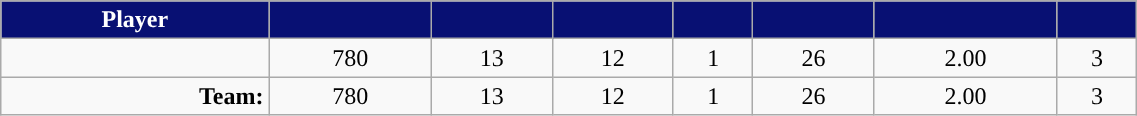<table class="wikitable sortable" style="width:60%; text-align:center;">
<tr>
<th style="color:white; background:#081073; ">Player</th>
<th style="color:white; background:#081073; "></th>
<th style="color:white; background:#081073; "></th>
<th style="color:white; background:#081073; "></th>
<th style="color:white; background:#081073; "></th>
<th style="color:white; background:#081073; "></th>
<th style="color:white; background:#081073; "></th>
<th style="color:white; background:#081073; "></th>
</tr>
<tr align="center">
<td align="right"></td>
<td>780</td>
<td>13</td>
<td>12</td>
<td>1</td>
<td>26</td>
<td>2.00</td>
<td>3</td>
</tr>
<tr align="center">
<td align="right"><strong>Team:</strong></td>
<td>780</td>
<td>13</td>
<td>12</td>
<td>1</td>
<td>26</td>
<td>2.00</td>
<td>3</td>
</tr>
</table>
